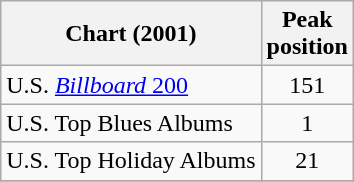<table class="wikitable sortable">
<tr>
<th>Chart (2001)</th>
<th>Peak<br>position</th>
</tr>
<tr>
<td>U.S. <a href='#'><em>Billboard</em> 200</a></td>
<td style="text-align:center;">151</td>
</tr>
<tr>
<td>U.S. Top Blues Albums</td>
<td style="text-align:center;">1</td>
</tr>
<tr>
<td>U.S. Top Holiday Albums</td>
<td style="text-align:center;">21</td>
</tr>
<tr>
</tr>
</table>
